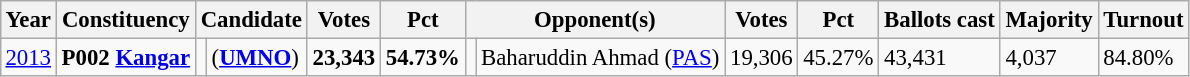<table class="wikitable" style="margin:0.5em ; font-size:95%">
<tr>
<th>Year</th>
<th>Constituency</th>
<th colspan=2>Candidate</th>
<th>Votes</th>
<th>Pct</th>
<th colspan=2>Opponent(s)</th>
<th>Votes</th>
<th>Pct</th>
<th>Ballots cast</th>
<th>Majority</th>
<th>Turnout</th>
</tr>
<tr>
<td><a href='#'>2013</a></td>
<td><strong>P002 <a href='#'>Kangar</a></strong></td>
<td></td>
<td> (<a href='#'><strong>UMNO</strong></a>)</td>
<td align="right"><strong>23,343</strong></td>
<td><strong>54.73%</strong></td>
<td></td>
<td>Baharuddin Ahmad (<a href='#'>PAS</a>)</td>
<td align="right">19,306</td>
<td>45.27%</td>
<td>43,431</td>
<td>4,037</td>
<td>84.80%</td>
</tr>
</table>
